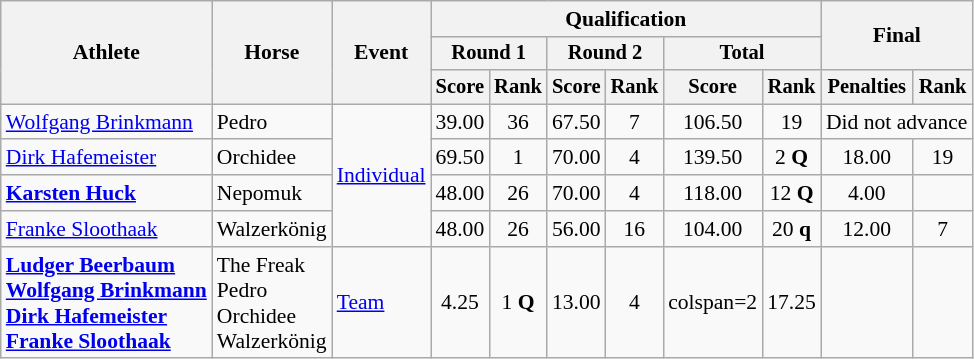<table class=wikitable style="font-size:90%">
<tr>
<th rowspan="3">Athlete</th>
<th rowspan="3">Horse</th>
<th rowspan="3">Event</th>
<th colspan="6">Qualification</th>
<th colspan="2" rowspan=2>Final</th>
</tr>
<tr style="font-size:95%">
<th colspan=2>Round 1</th>
<th colspan=2>Round 2</th>
<th colspan=2>Total</th>
</tr>
<tr style="font-size:95%">
<th>Score</th>
<th>Rank</th>
<th>Score</th>
<th>Rank</th>
<th>Score</th>
<th>Rank</th>
<th>Penalties</th>
<th>Rank</th>
</tr>
<tr align=center>
<td align=left><a href='#'>Wolfgang Brinkmann</a></td>
<td align=left>Pedro</td>
<td align=left rowspan=4><a href='#'>Individual</a></td>
<td>39.00</td>
<td>36</td>
<td>67.50</td>
<td>7</td>
<td>106.50</td>
<td>19</td>
<td colspan=2>Did not advance</td>
</tr>
<tr align=center>
<td align=left><a href='#'>Dirk Hafemeister</a></td>
<td align=left>Orchidee</td>
<td>69.50</td>
<td>1</td>
<td>70.00</td>
<td>4</td>
<td>139.50</td>
<td>2 <strong>Q</strong></td>
<td>18.00</td>
<td>19</td>
</tr>
<tr align=center>
<td align=left><strong><a href='#'>Karsten Huck</a></strong></td>
<td align=left>Nepomuk</td>
<td>48.00</td>
<td>26</td>
<td>70.00</td>
<td>4</td>
<td>118.00</td>
<td>12 <strong>Q</strong></td>
<td>4.00</td>
<td></td>
</tr>
<tr align=center>
<td align=left><a href='#'>Franke Sloothaak</a></td>
<td align=left>Walzerkönig</td>
<td>48.00</td>
<td>26</td>
<td>56.00</td>
<td>16</td>
<td>104.00</td>
<td>20 <strong>q</strong></td>
<td>12.00</td>
<td>7</td>
</tr>
<tr align=center>
<td align=left><strong><a href='#'>Ludger Beerbaum</a><br><a href='#'>Wolfgang Brinkmann</a><br><a href='#'>Dirk Hafemeister</a><br><a href='#'>Franke Sloothaak</a></strong></td>
<td align=left>The Freak<br>Pedro<br>Orchidee<br>Walzerkönig</td>
<td align=left><a href='#'>Team</a></td>
<td>4.25</td>
<td>1 <strong>Q</strong></td>
<td>13.00</td>
<td>4</td>
<td>colspan=2</td>
<td>17.25</td>
<td></td>
</tr>
</table>
